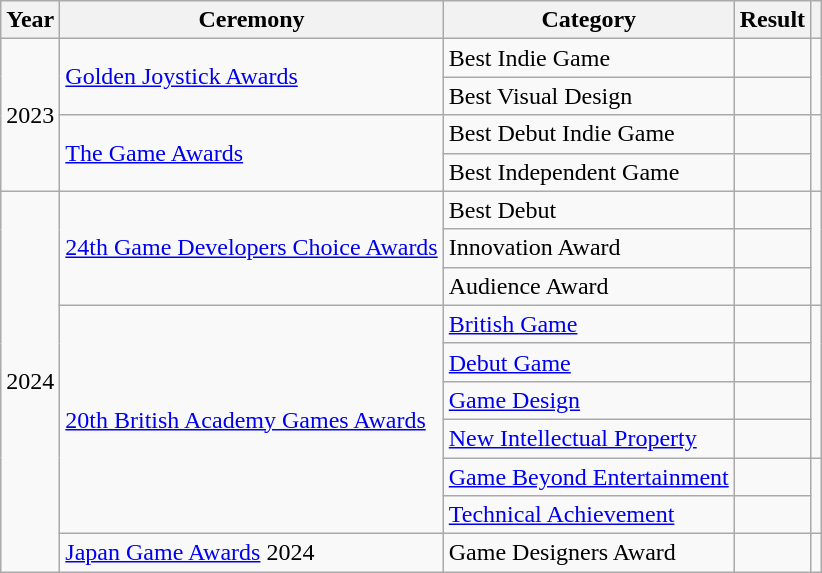<table class="wikitable plainrowheaders sortable" width="auto">
<tr>
<th scope="col">Year</th>
<th scope="col">Ceremony</th>
<th scope="col">Category</th>
<th scope="col">Result</th>
<th scope="col" class="unsortable"></th>
</tr>
<tr>
<td style="text-align:center;" rowspan="4">2023</td>
<td rowspan="2"><a href='#'>Golden Joystick Awards</a></td>
<td>Best Indie Game</td>
<td></td>
<td style="text-align:center;" rowspan="2"></td>
</tr>
<tr>
<td>Best Visual Design</td>
<td></td>
</tr>
<tr>
<td rowspan="2"><a href='#'>The Game Awards</a></td>
<td>Best Debut Indie Game</td>
<td></td>
<td style="text-align:center;" rowspan="2"></td>
</tr>
<tr>
<td>Best Independent Game</td>
<td></td>
</tr>
<tr>
<td style="text-align:center;" rowspan="10">2024</td>
<td rowspan="3"><a href='#'>24th Game Developers Choice Awards</a></td>
<td>Best Debut</td>
<td></td>
<td style="text-align:center;" rowspan="3"></td>
</tr>
<tr>
<td>Innovation Award</td>
<td></td>
</tr>
<tr>
<td>Audience Award</td>
<td></td>
</tr>
<tr>
<td rowspan="6"><a href='#'>20th British Academy Games Awards</a></td>
<td><a href='#'>British Game</a></td>
<td></td>
<td style="text-align:center;" rowspan="4"></td>
</tr>
<tr>
<td><a href='#'>Debut Game</a></td>
<td></td>
</tr>
<tr>
<td><a href='#'>Game Design</a></td>
<td></td>
</tr>
<tr>
<td><a href='#'>New Intellectual Property</a></td>
<td></td>
</tr>
<tr>
<td><a href='#'>Game Beyond Entertainment</a></td>
<td></td>
<td style="text-align:center;" rowspan="2"></td>
</tr>
<tr>
<td><a href='#'>Technical Achievement</a></td>
<td></td>
</tr>
<tr>
<td><a href='#'>Japan Game Awards</a> 2024</td>
<td>Game Designers Award</td>
<td></td>
<td style="text-align:center;" rowspan="1"></td>
</tr>
</table>
